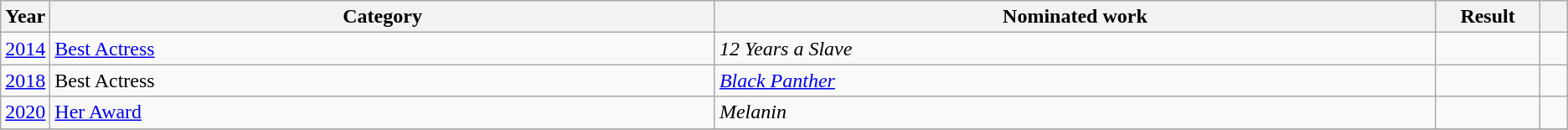<table class=wikitable>
<tr>
<th scope="col" style="width:1em;">Year</th>
<th scope="col" style="width:36em;">Category</th>
<th scope="col" style="width:39em;">Nominated work</th>
<th scope="col" style="width:5em;">Result</th>
<th scope="col" style="width:1em;"></th>
</tr>
<tr>
<td><a href='#'>2014</a></td>
<td><a href='#'>Best Actress</a></td>
<td><em>12 Years a Slave</em></td>
<td></td>
<td></td>
</tr>
<tr>
<td><a href='#'>2018</a></td>
<td>Best Actress</td>
<td><em><a href='#'>Black Panther</a></em></td>
<td></td>
<td></td>
</tr>
<tr>
<td><a href='#'>2020</a></td>
<td><a href='#'>Her Award</a></td>
<td><em>Melanin</em></td>
<td></td>
<td></td>
</tr>
<tr>
</tr>
</table>
